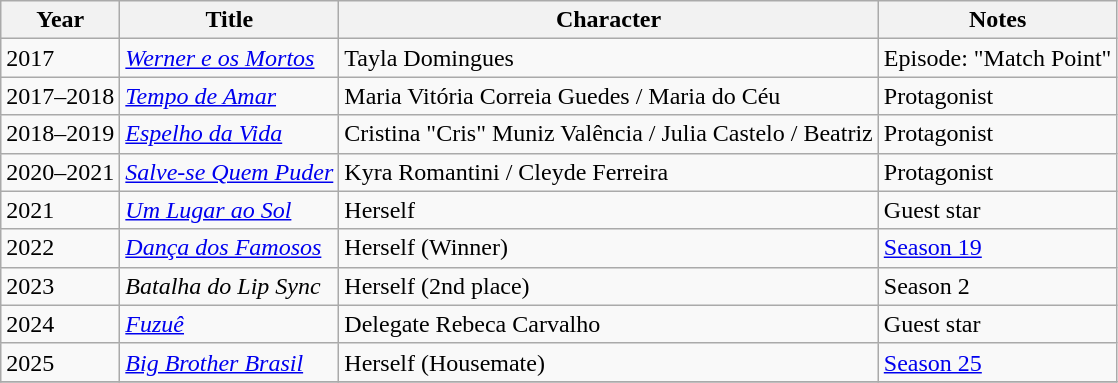<table class="wikitable">
<tr>
<th>Year</th>
<th>Title</th>
<th>Character</th>
<th>Notes</th>
</tr>
<tr>
<td>2017</td>
<td><em><a href='#'>Werner e os Mortos</a></em></td>
<td>Tayla Domingues</td>
<td>Episode: "Match Point"</td>
</tr>
<tr>
<td>2017–2018</td>
<td><em><a href='#'>Tempo de Amar</a></em></td>
<td>Maria Vitória Correia Guedes / Maria do Céu</td>
<td>Protagonist</td>
</tr>
<tr>
<td>2018–2019</td>
<td><em><a href='#'>Espelho da Vida</a></em></td>
<td>Cristina "Cris" Muniz Valência  / Julia Castelo / Beatriz</td>
<td>Protagonist</td>
</tr>
<tr>
<td>2020–2021</td>
<td><em><a href='#'>Salve-se Quem Puder</a></em></td>
<td>Kyra Romantini / Cleyde Ferreira</td>
<td>Protagonist</td>
</tr>
<tr>
<td>2021</td>
<td><em><a href='#'>Um Lugar ao Sol</a></em></td>
<td>Herself</td>
<td>Guest star</td>
</tr>
<tr>
<td>2022</td>
<td><em><a href='#'>Dança dos Famosos</a></em></td>
<td>Herself (Winner)</td>
<td><a href='#'>Season 19</a></td>
</tr>
<tr>
<td>2023</td>
<td><em>Batalha do Lip Sync</em></td>
<td>Herself (2nd place)</td>
<td>Season 2</td>
</tr>
<tr>
<td>2024</td>
<td><em><a href='#'>Fuzuê</a></em></td>
<td>Delegate Rebeca Carvalho</td>
<td>Guest star</td>
</tr>
<tr>
<td>2025</td>
<td><em><a href='#'>Big Brother Brasil</a></em></td>
<td>Herself (Housemate)</td>
<td><a href='#'>Season 25</a></td>
</tr>
<tr>
</tr>
</table>
